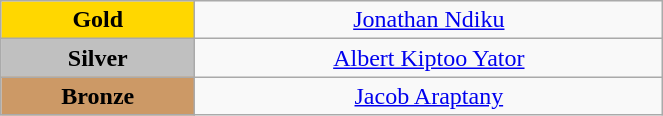<table class="wikitable" style="text-align:center; " width="35%">
<tr>
<td bgcolor="gold"><strong>Gold</strong></td>
<td><a href='#'>Jonathan Ndiku</a><br>  <small><em></em></small></td>
</tr>
<tr>
<td bgcolor="silver"><strong>Silver</strong></td>
<td><a href='#'>Albert Kiptoo Yator</a><br>  <small><em></em></small></td>
</tr>
<tr>
<td bgcolor="CC9966"><strong>Bronze</strong></td>
<td><a href='#'>Jacob Araptany</a><br>  <small><em></em></small></td>
</tr>
</table>
